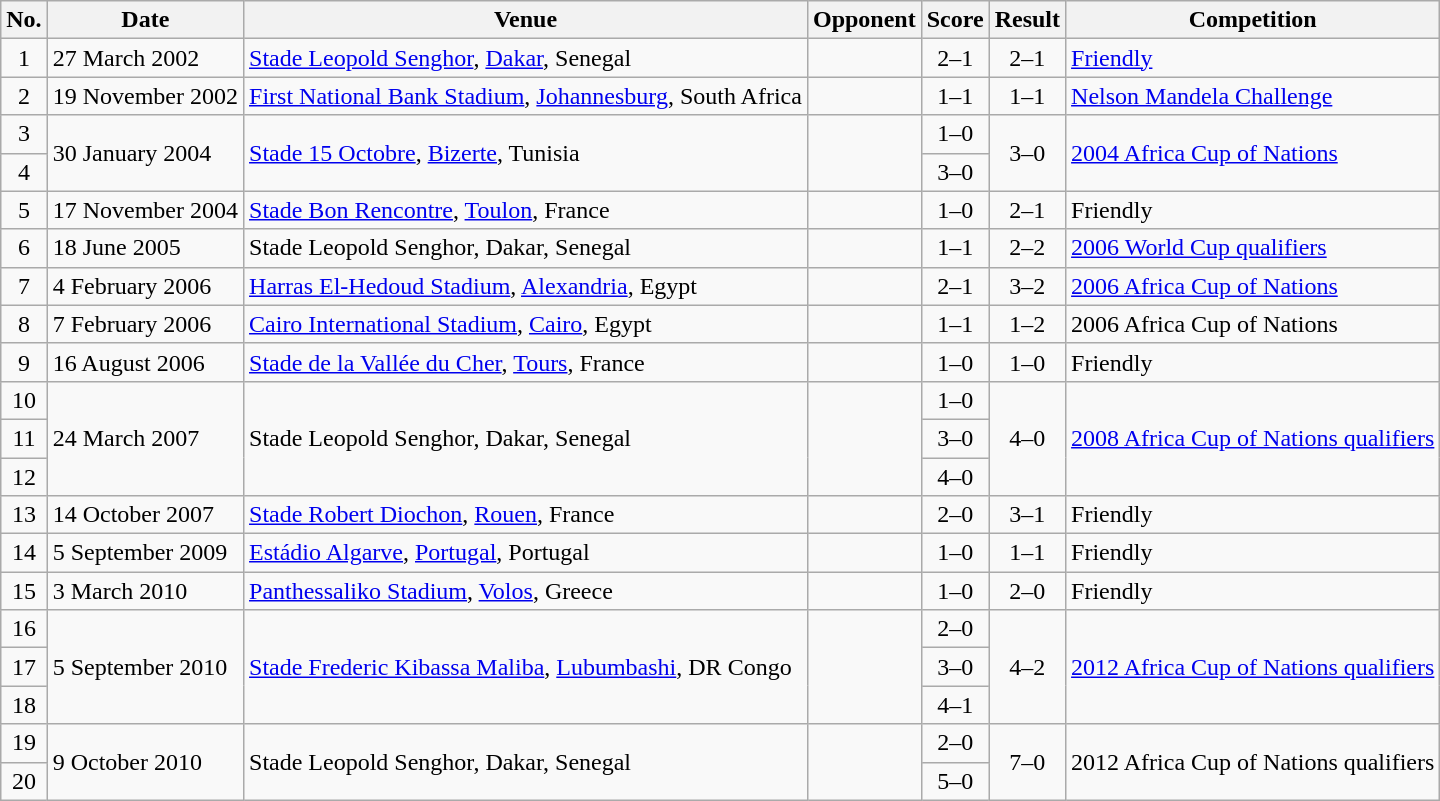<table class="wikitable sortable">
<tr>
<th scope="col">No.</th>
<th scope="col">Date</th>
<th scope="col">Venue</th>
<th scope="col">Opponent</th>
<th scope="col">Score</th>
<th scope="col">Result</th>
<th scope="col">Competition</th>
</tr>
<tr>
<td align="center">1</td>
<td>27 March 2002</td>
<td><a href='#'>Stade Leopold Senghor</a>, <a href='#'>Dakar</a>, Senegal</td>
<td></td>
<td align="center">2–1</td>
<td align="center">2–1</td>
<td><a href='#'>Friendly</a></td>
</tr>
<tr>
<td align="center">2</td>
<td>19 November 2002</td>
<td><a href='#'>First National Bank Stadium</a>, <a href='#'>Johannesburg</a>, South Africa</td>
<td></td>
<td align="center">1–1</td>
<td align="center">1–1</td>
<td><a href='#'>Nelson Mandela Challenge</a></td>
</tr>
<tr>
<td align="center">3</td>
<td rowspan="2">30 January 2004</td>
<td rowspan="2"><a href='#'>Stade 15 Octobre</a>, <a href='#'>Bizerte</a>, Tunisia</td>
<td rowspan="2"></td>
<td align="center">1–0</td>
<td rowspan="2" align="center">3–0</td>
<td rowspan="2"><a href='#'>2004 Africa Cup of Nations</a></td>
</tr>
<tr>
<td align="center">4</td>
<td align="center">3–0</td>
</tr>
<tr>
<td align="center">5</td>
<td>17 November 2004</td>
<td><a href='#'>Stade Bon Rencontre</a>, <a href='#'>Toulon</a>, France</td>
<td></td>
<td align="center">1–0</td>
<td align="center">2–1</td>
<td>Friendly</td>
</tr>
<tr>
<td align="center">6</td>
<td>18 June 2005</td>
<td>Stade Leopold Senghor, Dakar, Senegal</td>
<td></td>
<td align="center">1–1</td>
<td align="center">2–2</td>
<td><a href='#'>2006 World Cup qualifiers</a></td>
</tr>
<tr>
<td align="center">7</td>
<td>4 February 2006</td>
<td><a href='#'>Harras El-Hedoud Stadium</a>, <a href='#'>Alexandria</a>, Egypt</td>
<td></td>
<td align="center">2–1</td>
<td align="center">3–2</td>
<td><a href='#'>2006 Africa Cup of Nations</a></td>
</tr>
<tr>
<td align="center">8</td>
<td>7 February 2006</td>
<td><a href='#'>Cairo International Stadium</a>, <a href='#'>Cairo</a>, Egypt</td>
<td></td>
<td align="center">1–1</td>
<td align="center">1–2</td>
<td>2006 Africa Cup of Nations</td>
</tr>
<tr>
<td align="center">9</td>
<td>16 August 2006</td>
<td><a href='#'>Stade de la Vallée du Cher</a>, <a href='#'>Tours</a>, France</td>
<td></td>
<td align="center">1–0</td>
<td align="center">1–0</td>
<td>Friendly</td>
</tr>
<tr>
<td align="center">10</td>
<td rowspan="3">24 March 2007</td>
<td rowspan="3">Stade Leopold Senghor, Dakar, Senegal</td>
<td rowspan="3"></td>
<td align="center">1–0</td>
<td rowspan="3" align="center">4–0</td>
<td rowspan="3"><a href='#'>2008 Africa Cup of Nations qualifiers</a></td>
</tr>
<tr>
<td align="center">11</td>
<td align="center">3–0</td>
</tr>
<tr>
<td align="center">12</td>
<td align="center">4–0</td>
</tr>
<tr>
<td align="center">13</td>
<td>14 October 2007</td>
<td><a href='#'>Stade Robert Diochon</a>, <a href='#'>Rouen</a>, France</td>
<td></td>
<td align="center">2–0</td>
<td align="center">3–1</td>
<td>Friendly</td>
</tr>
<tr>
<td align="center">14</td>
<td>5 September 2009</td>
<td><a href='#'>Estádio Algarve</a>, <a href='#'>Portugal</a>, Portugal</td>
<td></td>
<td align="center">1–0</td>
<td align="center">1–1</td>
<td>Friendly</td>
</tr>
<tr>
<td align="center">15</td>
<td>3 March 2010</td>
<td><a href='#'>Panthessaliko Stadium</a>, <a href='#'>Volos</a>, Greece</td>
<td></td>
<td align="center">1–0</td>
<td align="center">2–0</td>
<td>Friendly</td>
</tr>
<tr>
<td align="center">16</td>
<td rowspan="3">5 September 2010</td>
<td rowspan="3"><a href='#'>Stade Frederic Kibassa Maliba</a>, <a href='#'>Lubumbashi</a>, DR Congo</td>
<td rowspan="3"></td>
<td align="center">2–0</td>
<td rowspan="3" align="center">4–2</td>
<td rowspan="3"><a href='#'>2012 Africa Cup of Nations qualifiers</a></td>
</tr>
<tr>
<td align="center">17</td>
<td align="center">3–0</td>
</tr>
<tr>
<td align="center">18</td>
<td align="center">4–1</td>
</tr>
<tr>
<td align="center">19</td>
<td rowspan="2">9 October 2010</td>
<td rowspan="2">Stade Leopold Senghor, Dakar, Senegal</td>
<td rowspan="2"></td>
<td align="center">2–0</td>
<td rowspan="2" align="center">7–0</td>
<td rowspan="2">2012 Africa Cup of Nations qualifiers</td>
</tr>
<tr>
<td align="center">20</td>
<td align="center">5–0</td>
</tr>
</table>
